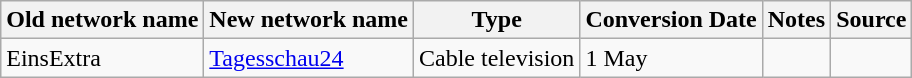<table class="wikitable">
<tr>
<th>Old network name</th>
<th>New network name</th>
<th>Type</th>
<th>Conversion Date</th>
<th>Notes</th>
<th>Source</th>
</tr>
<tr>
<td>EinsExtra</td>
<td><a href='#'>Tagesschau24</a></td>
<td>Cable television</td>
<td>1 May</td>
<td></td>
<td></td>
</tr>
</table>
